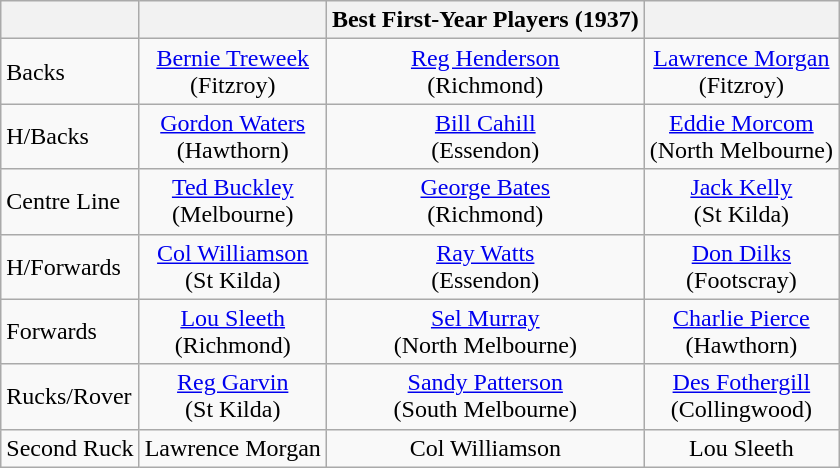<table class="wikitable">
<tr>
<th></th>
<th></th>
<th>Best First-Year Players (1937)</th>
<th></th>
</tr>
<tr>
<td>Backs</td>
<td align=center><a href='#'>Bernie Treweek</a><br>(Fitzroy)</td>
<td align=center><a href='#'>Reg Henderson</a><br>(Richmond)</td>
<td align=center><a href='#'>Lawrence Morgan</a><br>(Fitzroy)</td>
</tr>
<tr>
<td>H/Backs</td>
<td align=center><a href='#'>Gordon Waters</a><br>(Hawthorn)</td>
<td align=center><a href='#'>Bill Cahill</a><br>(Essendon)</td>
<td align=center><a href='#'>Eddie Morcom</a><br>(North Melbourne)</td>
</tr>
<tr>
<td>Centre Line</td>
<td align=center><a href='#'>Ted Buckley</a><br>(Melbourne)</td>
<td align=center><a href='#'>George Bates</a><br>(Richmond)</td>
<td align=center><a href='#'>Jack Kelly</a><br>(St Kilda)</td>
</tr>
<tr>
<td>H/Forwards</td>
<td align=center><a href='#'>Col Williamson</a><br>(St Kilda)</td>
<td align=center><a href='#'>Ray Watts</a><br>(Essendon)</td>
<td align=center><a href='#'>Don Dilks</a><br>(Footscray)</td>
</tr>
<tr>
<td>Forwards</td>
<td align=center><a href='#'>Lou Sleeth</a><br>(Richmond)</td>
<td align=center><a href='#'>Sel Murray</a><br>(North Melbourne)</td>
<td align=center><a href='#'>Charlie Pierce</a><br>(Hawthorn)</td>
</tr>
<tr>
<td>Rucks/Rover</td>
<td align=center><a href='#'>Reg Garvin</a><br>(St Kilda)</td>
<td align=center><a href='#'>Sandy Patterson</a><br>(South Melbourne)</td>
<td align=center><a href='#'>Des Fothergill</a><br>(Collingwood)</td>
</tr>
<tr>
<td>Second Ruck</td>
<td align=center>Lawrence Morgan</td>
<td align=center>Col Williamson</td>
<td align=center>Lou Sleeth</td>
</tr>
</table>
